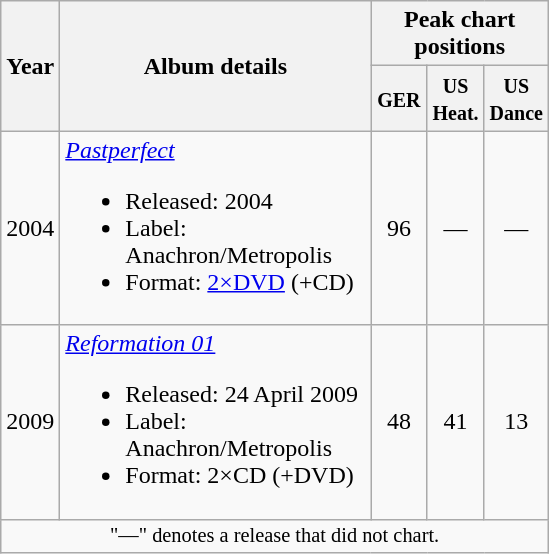<table class="wikitable">
<tr>
<th rowspan="2">Year</th>
<th rowspan="2" width="200">Album details</th>
<th colspan="3">Peak chart positions</th>
</tr>
<tr>
<th width="30"><small>GER</small><br></th>
<th width="30"><small>US<br>Heat.</small><br></th>
<th width="30"><small>US<br>Dance</small><br></th>
</tr>
<tr>
<td>2004</td>
<td><em><a href='#'>Pastperfect</a></em><br><ul><li>Released: 2004</li><li>Label: Anachron/Metropolis</li><li>Format: <a href='#'>2×DVD</a> (+CD)</li></ul></td>
<td align="center">96</td>
<td align="center">—</td>
<td align="center">—</td>
</tr>
<tr>
<td>2009</td>
<td><em><a href='#'>Reformation 01</a></em><br><ul><li>Released: 24 April 2009</li><li>Label: Anachron/Metropolis</li><li>Format: 2×CD (+DVD)</li></ul></td>
<td align="center">48</td>
<td align="center">41</td>
<td align="center">13</td>
</tr>
<tr>
<td align="center" colspan="10" style="font-size: 85%">"—" denotes a release that did not chart.</td>
</tr>
</table>
